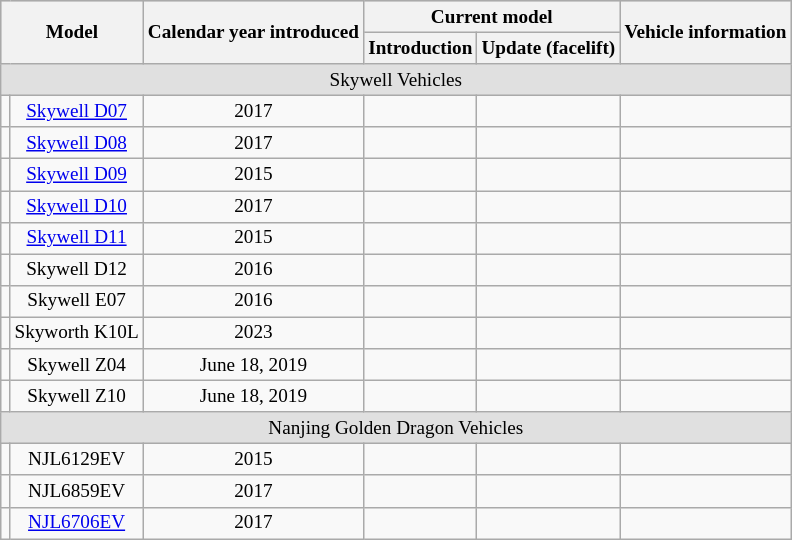<table class="wikitable" style="text-align: center; font-size: 0.8em">
<tr bgcolor="#d0d0d0">
<th colspan=2 rowspan=2>Model</th>
<th rowspan=2>Calendar year introduced</th>
<th colspan=2>Current model</th>
<th rowspan=2>Vehicle information</th>
</tr>
<tr>
<th>Introduction</th>
<th>Update (facelift)</th>
</tr>
<tr bgcolor="#e0e0e0">
<td colspan=6>Skywell Vehicles</td>
</tr>
<tr>
<td></td>
<td><a href='#'>Skywell D07</a></td>
<td>2017</td>
<td></td>
<td></td>
<td></td>
</tr>
<tr>
<td></td>
<td><a href='#'>Skywell D08</a></td>
<td>2017</td>
<td></td>
<td></td>
<td></td>
</tr>
<tr>
<td></td>
<td><a href='#'>Skywell D09</a></td>
<td>2015</td>
<td></td>
<td></td>
<td></td>
</tr>
<tr>
<td></td>
<td><a href='#'>Skywell D10</a></td>
<td>2017</td>
<td></td>
<td></td>
<td></td>
</tr>
<tr>
<td></td>
<td><a href='#'>Skywell D11</a></td>
<td>2015</td>
<td></td>
<td></td>
<td></td>
</tr>
<tr>
<td></td>
<td>Skywell D12</td>
<td>2016</td>
<td></td>
<td></td>
<td></td>
</tr>
<tr>
<td></td>
<td>Skywell E07</td>
<td>2016</td>
<td></td>
<td></td>
<td></td>
</tr>
<tr>
<td></td>
<td>Skyworth K10L</td>
<td>2023</td>
<td></td>
<td></td>
<td></td>
</tr>
<tr>
<td></td>
<td>Skywell Z04</td>
<td>June 18, 2019</td>
<td></td>
<td></td>
<td></td>
</tr>
<tr>
<td></td>
<td>Skywell Z10</td>
<td>June 18, 2019</td>
<td></td>
<td></td>
<td></td>
</tr>
<tr bgcolor="#e0e0e0">
<td colspan=6>Nanjing Golden Dragon Vehicles</td>
</tr>
<tr>
<td></td>
<td>NJL6129EV</td>
<td>2015</td>
<td></td>
<td></td>
<td></td>
</tr>
<tr>
<td></td>
<td>NJL6859EV</td>
<td>2017</td>
<td></td>
<td></td>
<td></td>
</tr>
<tr>
<td></td>
<td><a href='#'>NJL6706EV</a></td>
<td>2017</td>
<td></td>
<td></td>
<td></td>
</tr>
</table>
